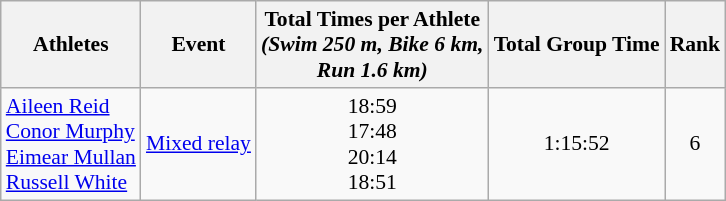<table class="wikitable" border="1" style="font-size:90%">
<tr>
<th>Athletes</th>
<th>Event</th>
<th>Total Times per Athlete <br> <em>(Swim 250 m, Bike 6 km, <br> Run 1.6 km)</th>
<th>Total Group Time</th>
<th>Rank</th>
</tr>
<tr>
<td><a href='#'>Aileen Reid</a><br><a href='#'>Conor Murphy</a><br><a href='#'>Eimear Mullan</a><br><a href='#'>Russell White</a></td>
<td align="center"><a href='#'>Mixed relay</a></td>
<td align="center">18:59<br>17:48<br>20:14<br>18:51</td>
<td align="center">1:15:52</td>
<td align="center">6</td>
</tr>
</table>
